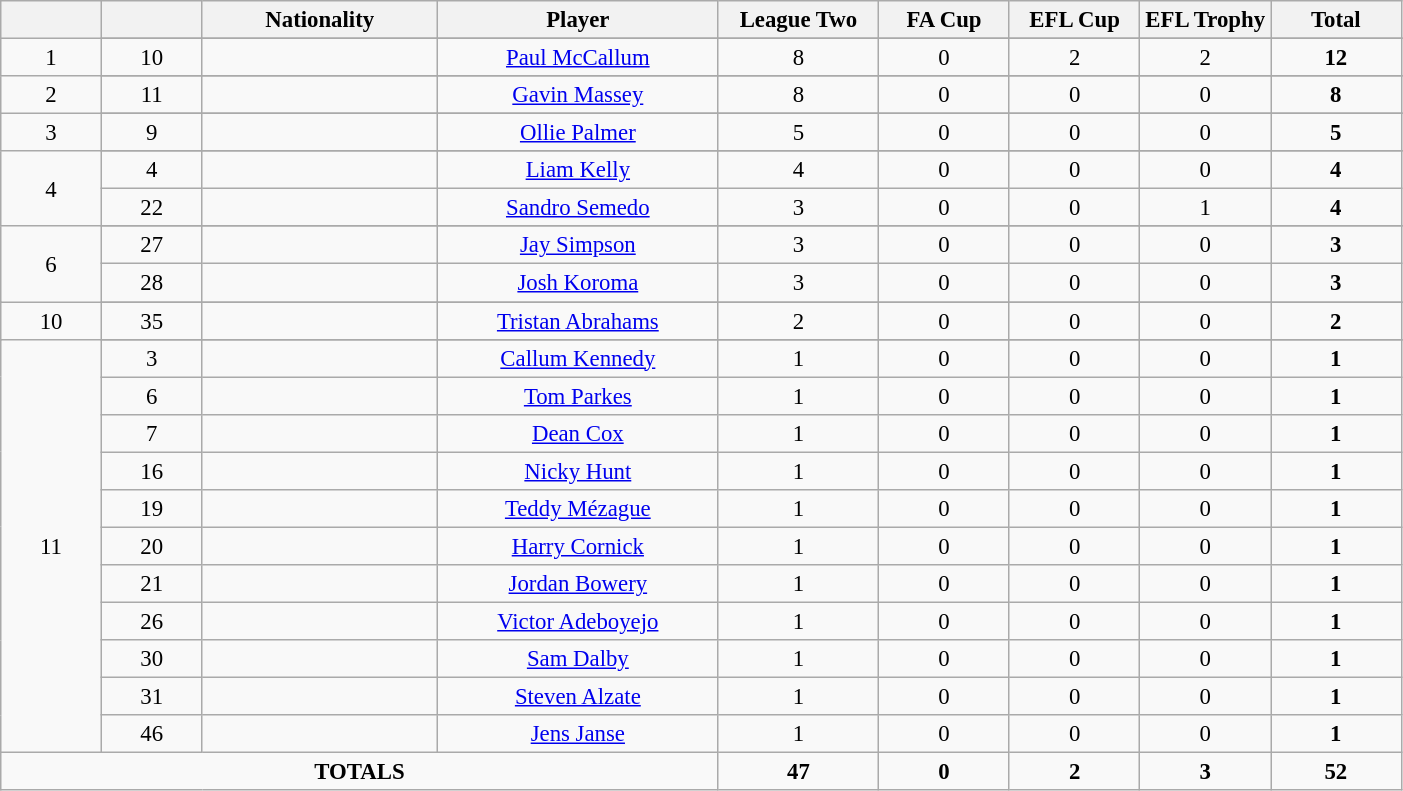<table class="wikitable" style="font-size: 95%; text-align: center;">
<tr>
<th width=60></th>
<th width=60></th>
<th width=150>Nationality</th>
<th width=180>Player</th>
<th width=100>League Two</th>
<th width=80>FA Cup</th>
<th width=80>EFL Cup</th>
<th width=80>EFL Trophy</th>
<th width=80>Total</th>
</tr>
<tr>
<td rowspan="2">1</td>
</tr>
<tr>
<td>10</td>
<td></td>
<td><a href='#'>Paul McCallum</a></td>
<td>8</td>
<td>0</td>
<td>2</td>
<td>2</td>
<td><strong>12</strong></td>
</tr>
<tr>
<td rowspan="2">2</td>
</tr>
<tr>
<td>11</td>
<td></td>
<td><a href='#'>Gavin Massey</a></td>
<td>8</td>
<td>0</td>
<td>0</td>
<td>0</td>
<td><strong>8</strong></td>
</tr>
<tr>
<td rowspan="2">3</td>
</tr>
<tr>
<td>9</td>
<td></td>
<td><a href='#'>Ollie Palmer</a></td>
<td>5</td>
<td>0</td>
<td>0</td>
<td>0</td>
<td><strong>5</strong></td>
</tr>
<tr>
<td rowspan="3">4</td>
</tr>
<tr>
<td>4</td>
<td></td>
<td><a href='#'>Liam Kelly</a></td>
<td>4</td>
<td>0</td>
<td>0</td>
<td>0</td>
<td><strong>4</strong></td>
</tr>
<tr>
<td>22</td>
<td></td>
<td><a href='#'>Sandro Semedo</a></td>
<td>3</td>
<td>0</td>
<td>0</td>
<td>1</td>
<td><strong>4</strong></td>
</tr>
<tr>
<td rowspan="3">6</td>
</tr>
<tr>
<td>27</td>
<td></td>
<td><a href='#'>Jay Simpson</a></td>
<td>3</td>
<td>0</td>
<td>0</td>
<td>0</td>
<td><strong>3</strong></td>
</tr>
<tr>
<td>28</td>
<td></td>
<td><a href='#'>Josh Koroma</a></td>
<td>3</td>
<td>0</td>
<td>0</td>
<td>0</td>
<td><strong>3</strong></td>
</tr>
<tr>
<td rowspan="2">10</td>
</tr>
<tr>
<td>35</td>
<td></td>
<td><a href='#'>Tristan Abrahams</a></td>
<td>2</td>
<td>0</td>
<td>0</td>
<td>0</td>
<td><strong>2</strong></td>
</tr>
<tr>
<td rowspan="12">11</td>
</tr>
<tr>
<td>3</td>
<td></td>
<td><a href='#'>Callum Kennedy</a></td>
<td>1</td>
<td>0</td>
<td>0</td>
<td>0</td>
<td><strong>1</strong></td>
</tr>
<tr>
<td>6</td>
<td></td>
<td><a href='#'>Tom Parkes</a></td>
<td>1</td>
<td>0</td>
<td>0</td>
<td>0</td>
<td><strong>1</strong></td>
</tr>
<tr>
<td>7</td>
<td></td>
<td><a href='#'>Dean Cox</a></td>
<td>1</td>
<td>0</td>
<td>0</td>
<td>0</td>
<td><strong>1</strong></td>
</tr>
<tr>
<td>16</td>
<td></td>
<td><a href='#'>Nicky Hunt</a></td>
<td>1</td>
<td>0</td>
<td>0</td>
<td>0</td>
<td><strong>1</strong></td>
</tr>
<tr>
<td>19</td>
<td></td>
<td><a href='#'>Teddy Mézague</a></td>
<td>1</td>
<td>0</td>
<td>0</td>
<td>0</td>
<td><strong>1</strong></td>
</tr>
<tr>
<td>20</td>
<td></td>
<td><a href='#'>Harry Cornick</a></td>
<td>1</td>
<td>0</td>
<td>0</td>
<td>0</td>
<td><strong>1</strong></td>
</tr>
<tr>
<td>21</td>
<td></td>
<td><a href='#'>Jordan Bowery</a></td>
<td>1</td>
<td>0</td>
<td>0</td>
<td>0</td>
<td><strong>1</strong></td>
</tr>
<tr>
<td>26</td>
<td></td>
<td><a href='#'>Victor Adeboyejo</a></td>
<td>1</td>
<td>0</td>
<td>0</td>
<td>0</td>
<td><strong>1</strong></td>
</tr>
<tr>
<td>30</td>
<td></td>
<td><a href='#'>Sam Dalby</a></td>
<td>1</td>
<td>0</td>
<td>0</td>
<td>0</td>
<td><strong>1</strong></td>
</tr>
<tr>
<td>31</td>
<td></td>
<td><a href='#'>Steven Alzate</a></td>
<td>1</td>
<td>0</td>
<td>0</td>
<td>0</td>
<td><strong>1</strong></td>
</tr>
<tr>
<td>46</td>
<td></td>
<td><a href='#'>Jens Janse</a></td>
<td>1</td>
<td>0</td>
<td>0</td>
<td>0</td>
<td><strong>1</strong></td>
</tr>
<tr>
<td colspan=4><strong>TOTALS</strong></td>
<td><strong>47</strong></td>
<td><strong>0</strong></td>
<td><strong>2</strong></td>
<td><strong>3</strong></td>
<td><strong>52</strong></td>
</tr>
</table>
